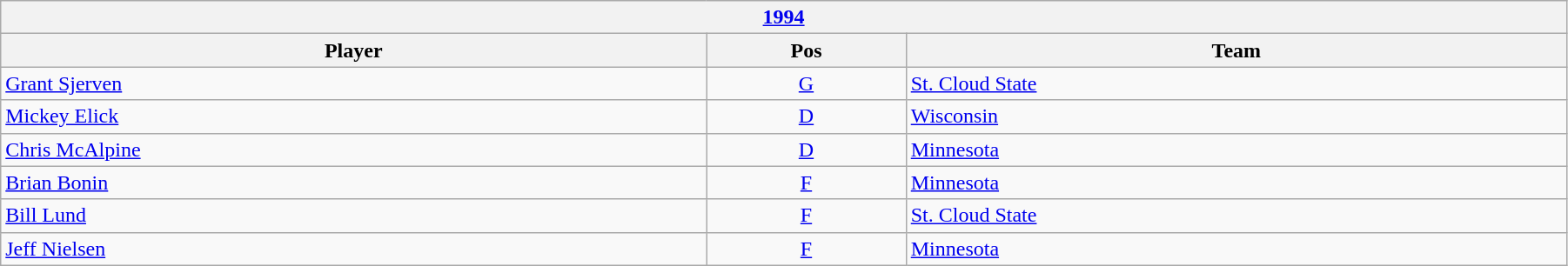<table class="wikitable" width=95%>
<tr>
<th colspan=3><a href='#'>1994</a></th>
</tr>
<tr>
<th>Player</th>
<th>Pos</th>
<th>Team</th>
</tr>
<tr>
<td><a href='#'>Grant Sjerven</a></td>
<td align=center><a href='#'>G</a></td>
<td><a href='#'>St. Cloud State</a></td>
</tr>
<tr>
<td><a href='#'>Mickey Elick</a></td>
<td align=center><a href='#'>D</a></td>
<td><a href='#'>Wisconsin</a></td>
</tr>
<tr>
<td><a href='#'>Chris McAlpine</a></td>
<td align=center><a href='#'>D</a></td>
<td><a href='#'>Minnesota</a></td>
</tr>
<tr>
<td><a href='#'>Brian Bonin</a></td>
<td align=center><a href='#'>F</a></td>
<td><a href='#'>Minnesota</a></td>
</tr>
<tr>
<td><a href='#'>Bill Lund</a></td>
<td align=center><a href='#'>F</a></td>
<td><a href='#'>St. Cloud State</a></td>
</tr>
<tr>
<td><a href='#'>Jeff Nielsen</a></td>
<td align=center><a href='#'>F</a></td>
<td><a href='#'>Minnesota</a></td>
</tr>
</table>
